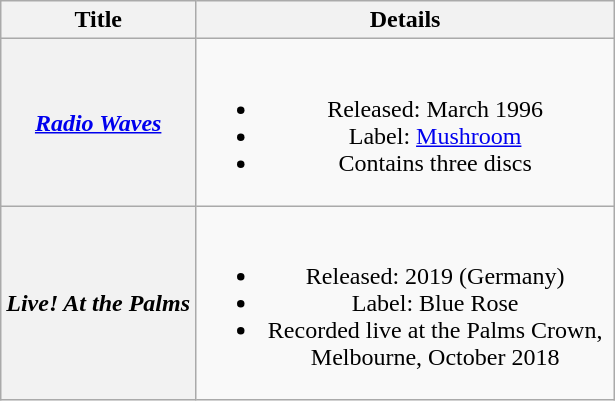<table class="wikitable plainrowheaders" style="text-align:center;" border="1">
<tr>
<th scope="col">Title</th>
<th scope="col" style="width:17em;">Details</th>
</tr>
<tr>
<th scope="row"><em><a href='#'>Radio Waves</a></em></th>
<td><br><ul><li>Released: March 1996</li><li>Label: <a href='#'>Mushroom</a></li><li>Contains three discs</li></ul></td>
</tr>
<tr>
<th scope="row"><em>Live! At the Palms</em></th>
<td><br><ul><li>Released: 2019 (Germany)</li><li>Label: Blue Rose</li><li>Recorded live at the Palms Crown, Melbourne, October 2018</li></ul></td>
</tr>
</table>
